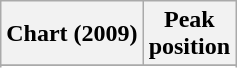<table class="wikitable sortable plainrowheaders">
<tr>
<th align="left">Chart (2009)</th>
<th align="center">Peak<br>position</th>
</tr>
<tr>
</tr>
<tr>
</tr>
</table>
